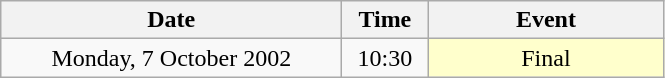<table class = "wikitable" style="text-align:center;">
<tr>
<th width=220>Date</th>
<th width=50>Time</th>
<th width=150>Event</th>
</tr>
<tr>
<td>Monday, 7 October 2002</td>
<td>10:30</td>
<td bgcolor=ffffcc>Final</td>
</tr>
</table>
